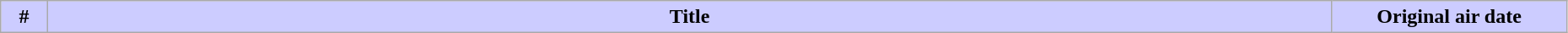<table class="wikitable" style="width:98%;">
<tr>
<th style="background:#ccf; width:3%;">#</th>
<th style="background: #CCF">Title</th>
<th style="background:#ccf; width:15%;">Original air date<br>










</th>
</tr>
</table>
